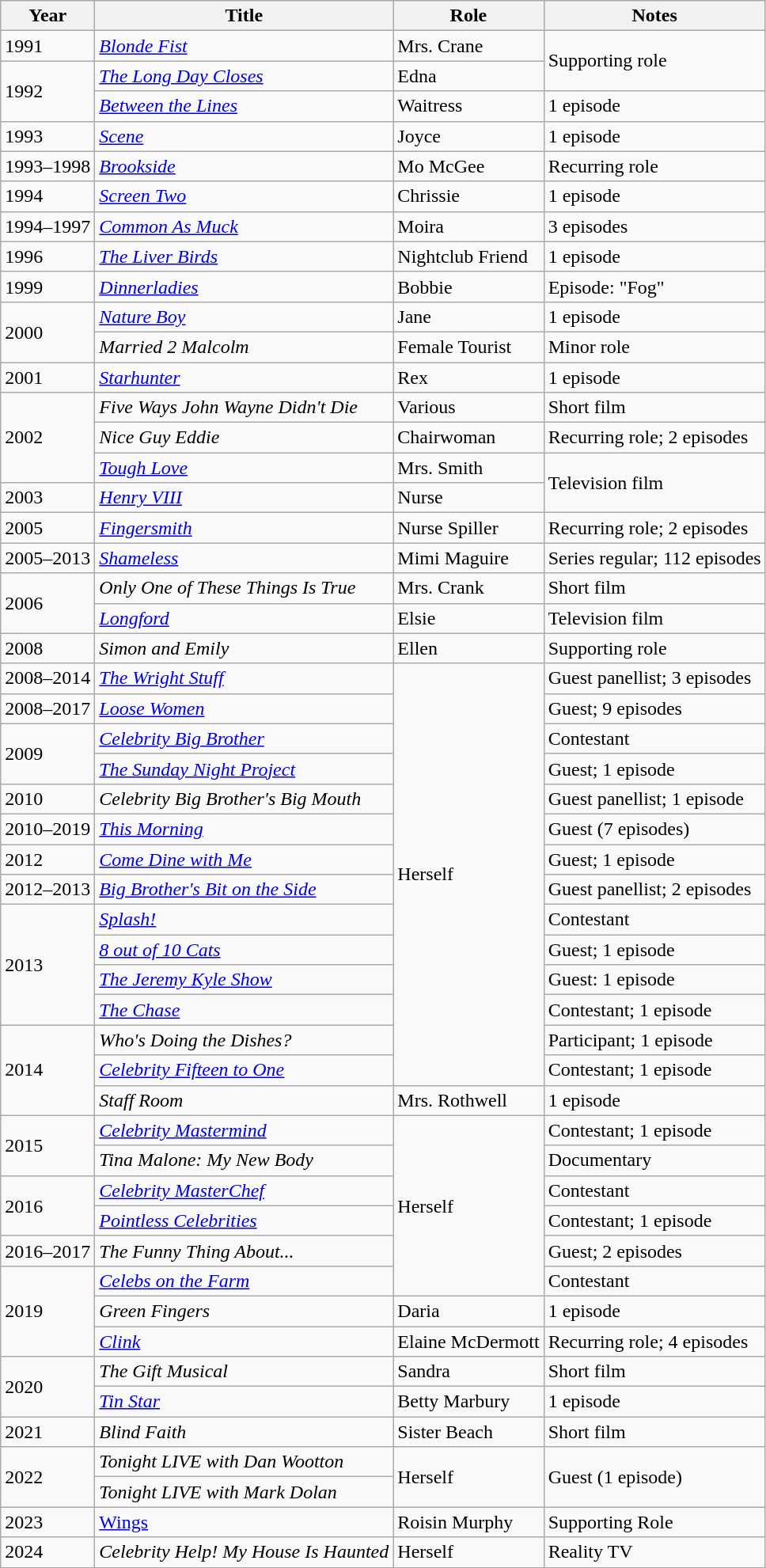<table class="wikitable">
<tr>
<th>Year</th>
<th>Title</th>
<th>Role</th>
<th>Notes</th>
</tr>
<tr>
<td>1991</td>
<td><em><a href='#'>Blonde Fist</a></em></td>
<td>Mrs. Crane</td>
<td rowspan=2>Supporting role</td>
</tr>
<tr>
<td rowspan=2>1992</td>
<td><em><a href='#'>The Long Day Closes</a></em></td>
<td>Edna</td>
</tr>
<tr>
<td><em><a href='#'>Between the Lines</a></em></td>
<td>Waitress</td>
<td>1 episode</td>
</tr>
<tr>
<td>1993</td>
<td><em><a href='#'>Scene</a></em></td>
<td>Joyce</td>
<td>1 episode</td>
</tr>
<tr>
<td>1993–1998</td>
<td><em><a href='#'>Brookside</a></em></td>
<td>Mo McGee</td>
<td>Recurring role</td>
</tr>
<tr>
<td>1994</td>
<td><em><a href='#'>Screen Two</a></em></td>
<td>Chrissie</td>
<td>1 episode</td>
</tr>
<tr>
<td>1994–1997</td>
<td><em><a href='#'>Common As Muck</a></em></td>
<td>Moira</td>
<td>3 episodes</td>
</tr>
<tr>
<td>1996</td>
<td><em><a href='#'>The Liver Birds</a></em></td>
<td>Nightclub Friend</td>
<td>1 episode</td>
</tr>
<tr>
<td>1999</td>
<td><em><a href='#'>Dinnerladies</a></em></td>
<td>Bobbie</td>
<td>Episode: "Fog"</td>
</tr>
<tr>
<td rowspan=2>2000</td>
<td><em><a href='#'>Nature Boy</a></em></td>
<td>Jane</td>
<td>1 episode</td>
</tr>
<tr>
<td><em>Married 2 Malcolm</em></td>
<td>Female Tourist</td>
<td>Minor role</td>
</tr>
<tr>
<td>2001</td>
<td><em><a href='#'>Starhunter</a></em></td>
<td>Rex</td>
<td>1 episode</td>
</tr>
<tr>
<td rowspan=3>2002</td>
<td><em>Five Ways John Wayne Didn't Die</em></td>
<td>Various</td>
<td>Short film</td>
</tr>
<tr>
<td><em>Nice Guy Eddie</em></td>
<td>Chairwoman</td>
<td>Recurring role; 2 episodes</td>
</tr>
<tr>
<td><em><a href='#'>Tough Love</a></em></td>
<td>Mrs. Smith</td>
<td rowspan=2>Television film</td>
</tr>
<tr>
<td>2003</td>
<td><em><a href='#'>Henry VIII</a></em></td>
<td>Nurse</td>
</tr>
<tr>
<td>2005</td>
<td><em><a href='#'>Fingersmith</a></em></td>
<td>Nurse Spiller</td>
<td>Recurring role; 2 episodes</td>
</tr>
<tr>
<td>2005–2013</td>
<td><em><a href='#'>Shameless</a></em></td>
<td>Mimi Maguire</td>
<td>Series regular; 112 episodes</td>
</tr>
<tr>
<td rowspan=2>2006</td>
<td><em>Only One of These Things Is True</em></td>
<td>Mrs. Crank</td>
<td>Short film</td>
</tr>
<tr>
<td><em><a href='#'>Longford</a></em></td>
<td>Elsie</td>
<td>Television film</td>
</tr>
<tr>
<td>2008</td>
<td><em>Simon and Emily</em></td>
<td>Ellen</td>
<td>Supporting role</td>
</tr>
<tr>
<td>2008–2014</td>
<td><em><a href='#'>The Wright Stuff</a></em></td>
<td rowspan=14>Herself</td>
<td>Guest panellist; 3 episodes</td>
</tr>
<tr>
<td>2008–2017</td>
<td><em><a href='#'>Loose Women</a></em></td>
<td>Guest; 9 episodes</td>
</tr>
<tr>
<td rowspan=2>2009</td>
<td><em><a href='#'>Celebrity Big Brother</a></em></td>
<td>Contestant</td>
</tr>
<tr>
<td><em><a href='#'>The Sunday Night Project</a></em></td>
<td>Guest; 1 episode</td>
</tr>
<tr>
<td>2010</td>
<td><em>Celebrity Big Brother's Big Mouth</em></td>
<td>Guest panellist; 1 episode</td>
</tr>
<tr>
<td>2010–2019</td>
<td><em><a href='#'>This Morning</a></em></td>
<td>Guest (7 episodes)</td>
</tr>
<tr>
<td>2012</td>
<td><em><a href='#'>Come Dine with Me</a></em></td>
<td>Guest; 1 episode</td>
</tr>
<tr>
<td>2012–2013</td>
<td><em><a href='#'>Big Brother's Bit on the Side</a></em></td>
<td>Guest panellist; 2 episodes</td>
</tr>
<tr>
<td rowspan=4>2013</td>
<td><em><a href='#'>Splash!</a></em></td>
<td>Contestant</td>
</tr>
<tr>
<td><em><a href='#'>8 out of 10 Cats</a></em></td>
<td>Guest; 1 episode</td>
</tr>
<tr>
<td><em><a href='#'>The Jeremy Kyle Show</a></em></td>
<td>Guest: 1 episode</td>
</tr>
<tr>
<td><em><a href='#'>The Chase</a></em></td>
<td>Contestant; 1 episode</td>
</tr>
<tr>
<td rowspan=3>2014</td>
<td><em>Who's Doing the Dishes?</em></td>
<td>Participant; 1 episode</td>
</tr>
<tr>
<td><em><a href='#'>Celebrity Fifteen to One</a></em></td>
<td>Contestant; 1 episode</td>
</tr>
<tr>
<td><em>Staff Room</em></td>
<td>Mrs. Rothwell</td>
<td>1 episode</td>
</tr>
<tr>
<td rowspan=2>2015</td>
<td><em><a href='#'>Celebrity Mastermind</a></em></td>
<td rowspan=6>Herself</td>
<td>Contestant; 1 episode</td>
</tr>
<tr>
<td><em>Tina Malone: My New Body</em></td>
<td>Documentary</td>
</tr>
<tr>
<td rowspan=2>2016</td>
<td><em><a href='#'>Celebrity MasterChef</a></em></td>
<td>Contestant</td>
</tr>
<tr>
<td><em><a href='#'>Pointless Celebrities</a></em></td>
<td>Contestant; 1 episode</td>
</tr>
<tr>
<td>2016–2017</td>
<td><em>The Funny Thing About...</em></td>
<td>Guest; 2 episodes</td>
</tr>
<tr>
<td rowspan=3>2019</td>
<td><em><a href='#'>Celebs on the Farm</a></em></td>
<td>Contestant</td>
</tr>
<tr>
<td><em>Green Fingers</em></td>
<td>Daria</td>
<td>1 episode</td>
</tr>
<tr>
<td><em><a href='#'>Clink</a></em></td>
<td>Elaine McDermott</td>
<td>Recurring role; 4 episodes</td>
</tr>
<tr>
<td rowspan=2>2020</td>
<td><em>The Gift Musical</em></td>
<td>Sandra</td>
<td>Short film</td>
</tr>
<tr>
<td><em><a href='#'>Tin Star</a></em></td>
<td>Betty Marbury</td>
<td>1 episode</td>
</tr>
<tr>
<td>2021</td>
<td><em>Blind Faith</em></td>
<td>Sister Beach</td>
<td>Short film</td>
</tr>
<tr>
<td rowspan=2>2022</td>
<td><em>Tonight LIVE with Dan Wootton</em></td>
<td rowspan=2>Herself</td>
<td rowspan=2>Guest (1 episode)</td>
</tr>
<tr>
<td><em>Tonight LIVE with Mark Dolan</em></td>
</tr>
<tr>
<td>2023</td>
<td><a href='#'>Wings</a></td>
<td>Roisin Murphy</td>
<td>Supporting Role</td>
</tr>
<tr>
<td>2024</td>
<td><em>Celebrity Help! My House Is Haunted</em></td>
<td>Herself</td>
<td>Reality TV</td>
</tr>
</table>
